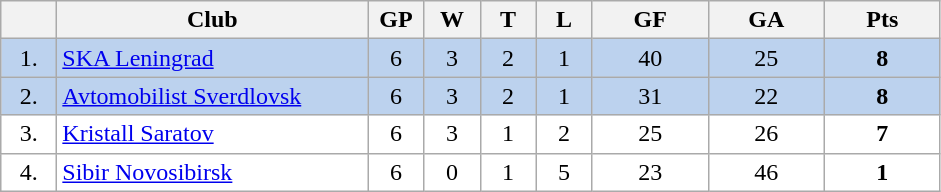<table class="wikitable">
<tr>
<th width="30"></th>
<th width="200">Club</th>
<th width="30">GP</th>
<th width="30">W</th>
<th width="30">T</th>
<th width="30">L</th>
<th width="70">GF</th>
<th width="70">GA</th>
<th width="70">Pts</th>
</tr>
<tr bgcolor="#BCD2EE" align="center">
<td>1.</td>
<td align="left"><a href='#'>SKA Leningrad</a></td>
<td>6</td>
<td>3</td>
<td>2</td>
<td>1</td>
<td>40</td>
<td>25</td>
<td><strong>8</strong></td>
</tr>
<tr bgcolor="#BCD2EE" align="center">
<td>2.</td>
<td align="left"><a href='#'>Avtomobilist Sverdlovsk</a></td>
<td>6</td>
<td>3</td>
<td>2</td>
<td>1</td>
<td>31</td>
<td>22</td>
<td><strong>8</strong></td>
</tr>
<tr bgcolor="#FFFFFF" align="center">
<td>3.</td>
<td align="left"><a href='#'>Kristall Saratov</a></td>
<td>6</td>
<td>3</td>
<td>1</td>
<td>2</td>
<td>25</td>
<td>26</td>
<td><strong>7</strong></td>
</tr>
<tr bgcolor="#FFFFFF" align="center">
<td>4.</td>
<td align="left"><a href='#'>Sibir Novosibirsk</a></td>
<td>6</td>
<td>0</td>
<td>1</td>
<td>5</td>
<td>23</td>
<td>46</td>
<td><strong>1</strong></td>
</tr>
</table>
